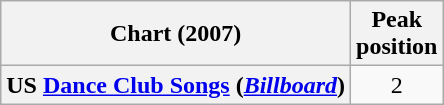<table class="wikitable sortable plainrowheaders">
<tr>
<th scope="col">Chart (2007)</th>
<th scope="col">Peak<br>position</th>
</tr>
<tr>
<th scope="row">US <a href='#'>Dance Club Songs</a> (<em><a href='#'>Billboard</a></em>)</th>
<td align="center">2</td>
</tr>
</table>
